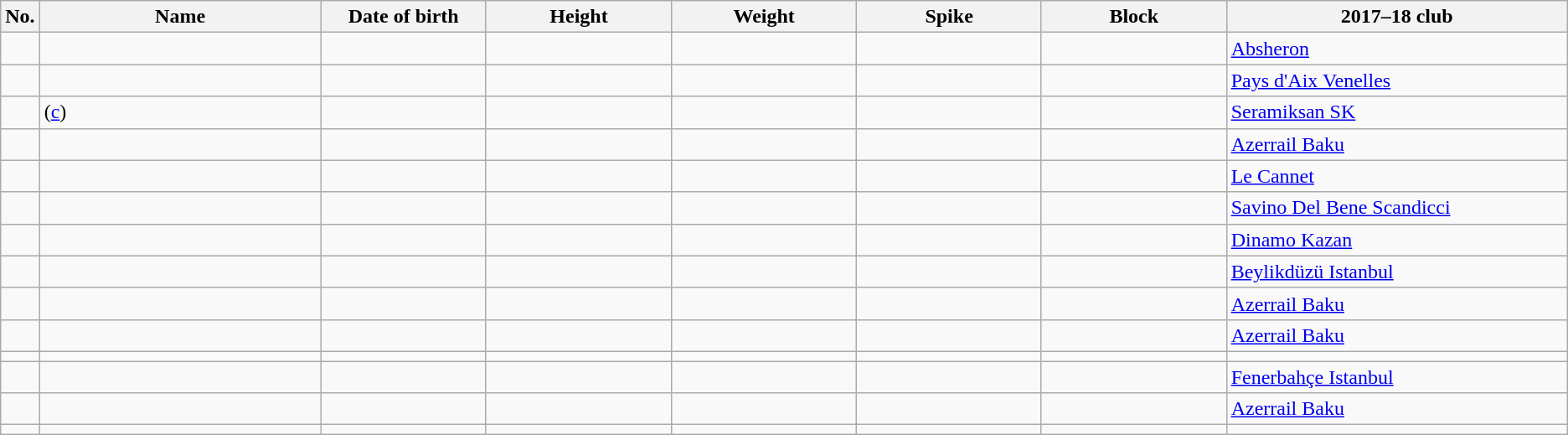<table class="wikitable sortable" style="font-size:100%; text-align:center;">
<tr>
<th>No.</th>
<th style="width:14em">Name</th>
<th style="width:8em">Date of birth</th>
<th style="width:9em">Height</th>
<th style="width:9em">Weight</th>
<th style="width:9em">Spike</th>
<th style="width:9em">Block</th>
<th style="width:17em">2017–18 club</th>
</tr>
<tr>
<td></td>
<td align=left></td>
<td align=right></td>
<td></td>
<td></td>
<td></td>
<td></td>
<td align=left> <a href='#'>Absheron</a></td>
</tr>
<tr>
<td></td>
<td align=left></td>
<td align=right></td>
<td></td>
<td></td>
<td></td>
<td></td>
<td align=left> <a href='#'>Pays d'Aix Venelles</a></td>
</tr>
<tr>
<td></td>
<td align=left> (<a href='#'>c</a>)</td>
<td align=right></td>
<td></td>
<td></td>
<td></td>
<td></td>
<td align=left> <a href='#'>Seramiksan SK</a></td>
</tr>
<tr>
<td></td>
<td align=left></td>
<td align=right></td>
<td></td>
<td></td>
<td></td>
<td></td>
<td align=left> <a href='#'>Azerrail Baku</a></td>
</tr>
<tr>
<td></td>
<td align=left></td>
<td align=right></td>
<td></td>
<td></td>
<td></td>
<td></td>
<td align=left> <a href='#'>Le Cannet</a></td>
</tr>
<tr>
<td></td>
<td align=left></td>
<td align=right></td>
<td></td>
<td></td>
<td></td>
<td></td>
<td align=left> <a href='#'>Savino Del Bene Scandicci</a></td>
</tr>
<tr>
<td></td>
<td align=left></td>
<td align=right></td>
<td></td>
<td></td>
<td></td>
<td></td>
<td align=left> <a href='#'>Dinamo Kazan</a></td>
</tr>
<tr>
<td></td>
<td align=left></td>
<td align=right></td>
<td></td>
<td></td>
<td></td>
<td></td>
<td align=left> <a href='#'>Beylikdüzü Istanbul</a></td>
</tr>
<tr>
<td></td>
<td align=left></td>
<td align=right></td>
<td></td>
<td></td>
<td></td>
<td></td>
<td align=left> <a href='#'>Azerrail Baku</a></td>
</tr>
<tr>
<td></td>
<td align=left></td>
<td align=right></td>
<td></td>
<td></td>
<td></td>
<td></td>
<td align=left> <a href='#'>Azerrail Baku</a></td>
</tr>
<tr>
<td></td>
<td align=left></td>
<td align=right></td>
<td></td>
<td></td>
<td></td>
<td></td>
<td align=left></td>
</tr>
<tr>
<td></td>
<td align=left></td>
<td align=right></td>
<td></td>
<td></td>
<td></td>
<td></td>
<td align=left> <a href='#'>Fenerbahçe Istanbul</a></td>
</tr>
<tr>
<td></td>
<td align=left></td>
<td align=right></td>
<td></td>
<td></td>
<td></td>
<td></td>
<td align=left> <a href='#'>Azerrail Baku</a></td>
</tr>
<tr>
<td></td>
<td align=left></td>
<td align=right></td>
<td></td>
<td></td>
<td></td>
<td></td>
<td align=left></td>
</tr>
</table>
